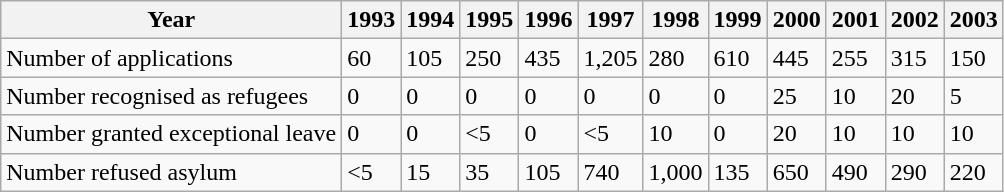<table class='wikitable'>
<tr>
<th>Year</th>
<th>1993</th>
<th>1994</th>
<th>1995</th>
<th>1996</th>
<th>1997</th>
<th>1998</th>
<th>1999</th>
<th>2000</th>
<th>2001</th>
<th>2002</th>
<th>2003</th>
</tr>
<tr>
<td>Number of applications</td>
<td>60</td>
<td>105</td>
<td>250</td>
<td>435</td>
<td>1,205</td>
<td>280</td>
<td>610</td>
<td>445</td>
<td>255</td>
<td>315</td>
<td>150</td>
</tr>
<tr>
<td>Number recognised as refugees</td>
<td>0</td>
<td>0</td>
<td>0</td>
<td>0</td>
<td>0</td>
<td>0</td>
<td>0</td>
<td>25</td>
<td>10</td>
<td>20</td>
<td>5</td>
</tr>
<tr>
<td>Number granted exceptional leave</td>
<td>0</td>
<td>0</td>
<td><5</td>
<td>0</td>
<td><5</td>
<td>10</td>
<td>0</td>
<td>20</td>
<td>10</td>
<td>10</td>
<td>10</td>
</tr>
<tr>
<td>Number refused asylum</td>
<td><5</td>
<td>15</td>
<td>35</td>
<td>105</td>
<td>740</td>
<td>1,000</td>
<td>135</td>
<td>650</td>
<td>490</td>
<td>290</td>
<td>220</td>
</tr>
</table>
